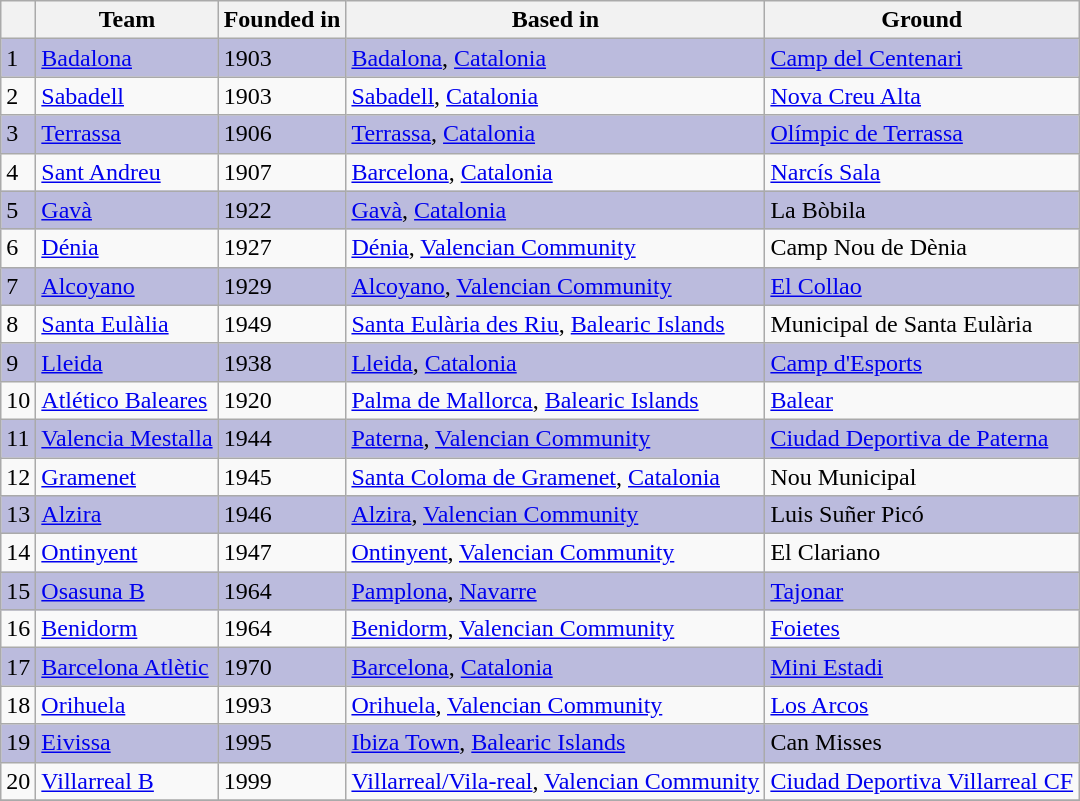<table class="wikitable">
<tr>
<th></th>
<th>Team</th>
<th>Founded in</th>
<th>Based in</th>
<th>Ground</th>
</tr>
<tr style="background:#BBBBDD;">
<td>1</td>
<td><a href='#'>Badalona</a></td>
<td>1903</td>
<td><a href='#'>Badalona</a>, <a href='#'>Catalonia</a></td>
<td><a href='#'>Camp del Centenari</a></td>
</tr>
<tr>
<td>2</td>
<td><a href='#'>Sabadell</a></td>
<td>1903</td>
<td><a href='#'>Sabadell</a>, <a href='#'>Catalonia</a></td>
<td><a href='#'>Nova Creu Alta</a></td>
</tr>
<tr style="background:#BBBBDD;">
<td>3</td>
<td><a href='#'>Terrassa</a></td>
<td>1906</td>
<td><a href='#'>Terrassa</a>, <a href='#'>Catalonia</a></td>
<td><a href='#'>Olímpic de Terrassa</a></td>
</tr>
<tr>
<td>4</td>
<td><a href='#'>Sant Andreu</a></td>
<td>1907</td>
<td><a href='#'>Barcelona</a>, <a href='#'>Catalonia</a></td>
<td><a href='#'>Narcís Sala</a></td>
</tr>
<tr style="background:#BBBBDD;">
<td>5</td>
<td><a href='#'>Gavà</a></td>
<td>1922</td>
<td><a href='#'>Gavà</a>, <a href='#'>Catalonia</a></td>
<td>La Bòbila</td>
</tr>
<tr>
<td>6</td>
<td><a href='#'>Dénia</a></td>
<td>1927</td>
<td><a href='#'>Dénia</a>, <a href='#'>Valencian Community</a></td>
<td>Camp Nou de Dènia</td>
</tr>
<tr style="background:#BBBBDD;">
<td>7</td>
<td><a href='#'>Alcoyano</a></td>
<td>1929</td>
<td><a href='#'>Alcoyano</a>, <a href='#'>Valencian Community</a></td>
<td><a href='#'>El Collao</a></td>
</tr>
<tr>
<td>8</td>
<td><a href='#'>Santa Eulàlia</a></td>
<td>1949</td>
<td><a href='#'>Santa Eulària des Riu</a>, <a href='#'>Balearic Islands</a></td>
<td>Municipal de Santa Eulària</td>
</tr>
<tr style="background:#BBBBDD;">
<td>9</td>
<td><a href='#'>Lleida</a></td>
<td>1938</td>
<td><a href='#'>Lleida</a>, <a href='#'>Catalonia</a></td>
<td><a href='#'>Camp d'Esports</a></td>
</tr>
<tr>
<td>10</td>
<td><a href='#'>Atlético Baleares</a></td>
<td>1920</td>
<td><a href='#'>Palma de Mallorca</a>, <a href='#'>Balearic Islands</a></td>
<td><a href='#'>Balear</a></td>
</tr>
<tr style="background:#BBBBDD;">
<td>11</td>
<td><a href='#'>Valencia Mestalla</a></td>
<td>1944</td>
<td><a href='#'>Paterna</a>, <a href='#'>Valencian Community</a></td>
<td><a href='#'>Ciudad Deportiva de Paterna</a></td>
</tr>
<tr>
<td>12</td>
<td><a href='#'>Gramenet</a></td>
<td>1945</td>
<td><a href='#'>Santa Coloma de Gramenet</a>, <a href='#'>Catalonia</a></td>
<td>Nou Municipal</td>
</tr>
<tr style="background:#BBBBDD;">
<td>13</td>
<td><a href='#'>Alzira</a></td>
<td>1946</td>
<td><a href='#'>Alzira</a>, <a href='#'>Valencian Community</a></td>
<td>Luis Suñer Picó</td>
</tr>
<tr>
<td>14</td>
<td><a href='#'>Ontinyent</a></td>
<td>1947</td>
<td><a href='#'>Ontinyent</a>, <a href='#'>Valencian Community</a></td>
<td>El Clariano</td>
</tr>
<tr style="background:#BBBBDD;">
<td>15</td>
<td><a href='#'>Osasuna B</a></td>
<td>1964</td>
<td><a href='#'>Pamplona</a>, <a href='#'>Navarre</a></td>
<td><a href='#'>Tajonar</a></td>
</tr>
<tr>
<td>16</td>
<td><a href='#'>Benidorm</a></td>
<td>1964</td>
<td><a href='#'>Benidorm</a>, <a href='#'>Valencian Community</a></td>
<td><a href='#'>Foietes</a></td>
</tr>
<tr style="background:#BBBBDD;">
<td>17</td>
<td><a href='#'>Barcelona Atlètic</a></td>
<td>1970</td>
<td><a href='#'>Barcelona</a>, <a href='#'>Catalonia</a></td>
<td><a href='#'>Mini Estadi</a></td>
</tr>
<tr>
<td>18</td>
<td><a href='#'>Orihuela</a></td>
<td>1993</td>
<td><a href='#'>Orihuela</a>, <a href='#'>Valencian Community</a></td>
<td><a href='#'>Los Arcos</a></td>
</tr>
<tr style="background:#BBBBDD;">
<td>19</td>
<td><a href='#'>Eivissa</a></td>
<td>1995</td>
<td><a href='#'>Ibiza Town</a>, <a href='#'>Balearic Islands</a></td>
<td>Can Misses</td>
</tr>
<tr>
<td>20</td>
<td><a href='#'>Villarreal B</a></td>
<td>1999</td>
<td><a href='#'>Villarreal/Vila-real</a>, <a href='#'>Valencian Community</a></td>
<td><a href='#'>Ciudad Deportiva Villarreal CF</a></td>
</tr>
<tr style="background:#BBBBDD;">
</tr>
</table>
